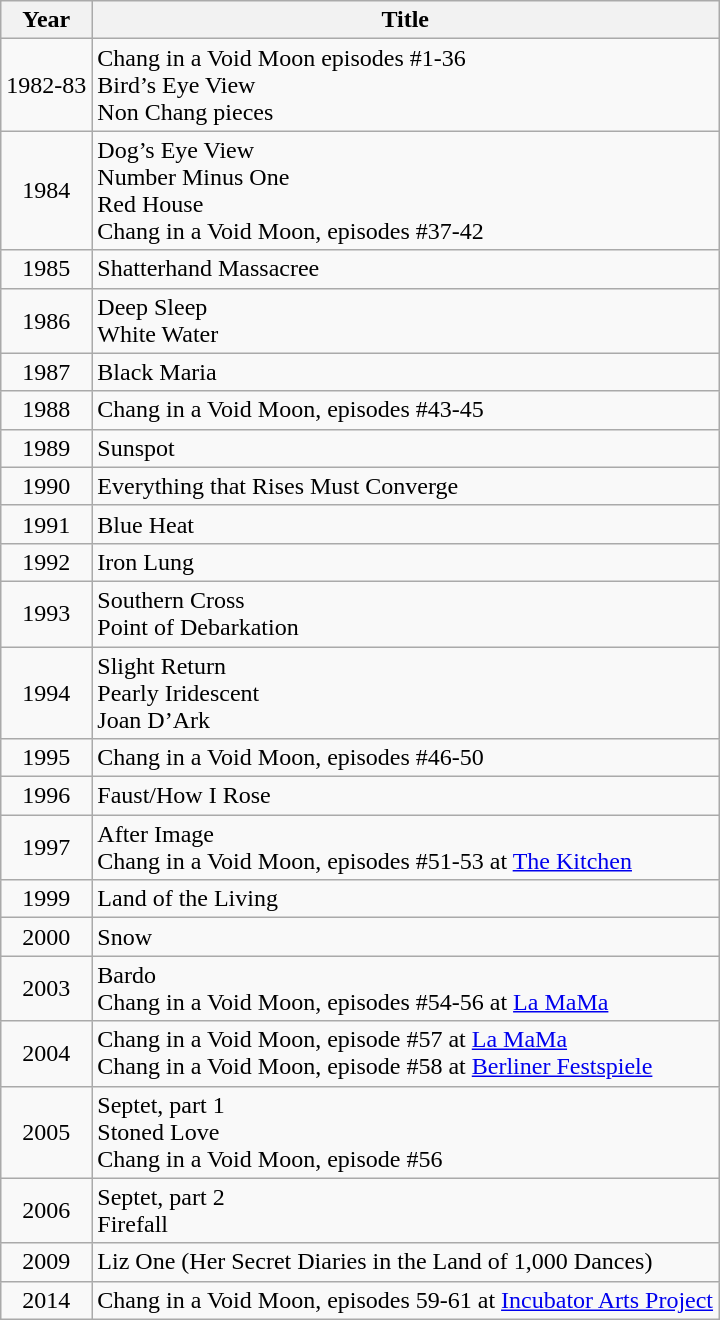<table class="wikitable" style="text-align:center;">
<tr>
<th>Year</th>
<th>Title</th>
</tr>
<tr>
<td>1982-83</td>
<td align="left">Chang in a Void Moon episodes #1-36<br>Bird’s Eye View<br>Non Chang pieces</td>
</tr>
<tr>
<td>1984</td>
<td align="left">Dog’s Eye View<br>Number Minus One<br>Red House<br>Chang in a Void Moon, episodes #37-42</td>
</tr>
<tr>
<td>1985</td>
<td align="left">Shatterhand Massacree</td>
</tr>
<tr>
<td>1986</td>
<td align="left">Deep Sleep<br>White Water</td>
</tr>
<tr>
<td>1987</td>
<td align="left">Black Maria</td>
</tr>
<tr>
<td>1988</td>
<td align="left">Chang in a Void Moon, episodes #43-45</td>
</tr>
<tr>
<td>1989</td>
<td align="left">Sunspot</td>
</tr>
<tr>
<td>1990</td>
<td align="left">Everything that Rises Must Converge</td>
</tr>
<tr>
<td>1991</td>
<td align="left">Blue Heat</td>
</tr>
<tr>
<td>1992</td>
<td align="left">Iron Lung</td>
</tr>
<tr>
<td>1993</td>
<td align="left">Southern Cross<br>Point of Debarkation</td>
</tr>
<tr>
<td>1994</td>
<td align="left">Slight Return<br>Pearly Iridescent<br>Joan D’Ark</td>
</tr>
<tr>
<td>1995</td>
<td align="left">Chang in a Void Moon, episodes #46-50</td>
</tr>
<tr>
<td>1996</td>
<td align="left">Faust/How I Rose</td>
</tr>
<tr>
<td>1997</td>
<td align="left">After Image<br>Chang in a Void Moon, episodes #51-53 at <a href='#'>The Kitchen</a></td>
</tr>
<tr>
<td>1999</td>
<td align="left">Land of the Living</td>
</tr>
<tr>
<td>2000</td>
<td align="left">Snow</td>
</tr>
<tr>
<td>2003</td>
<td align="left">Bardo<br>Chang in a Void Moon, episodes #54-56 at <a href='#'>La MaMa</a></td>
</tr>
<tr>
<td>2004</td>
<td align="left">Chang in a Void Moon, episode #57 at <a href='#'>La MaMa</a> <br>Chang in a Void Moon, episode #58 at <a href='#'>Berliner Festspiele</a></td>
</tr>
<tr>
<td>2005</td>
<td align="left">Septet, part 1<br>Stoned Love<br>Chang in a Void Moon, episode #56</td>
</tr>
<tr>
<td>2006</td>
<td align="left">Septet, part 2<br>Firefall</td>
</tr>
<tr>
<td>2009</td>
<td align="left">Liz One (Her Secret Diaries in the Land of 1,000 Dances)</td>
</tr>
<tr>
<td>2014</td>
<td align="left">Chang in a Void Moon, episodes 59-61 at <a href='#'>Incubator Arts Project</a></td>
</tr>
</table>
